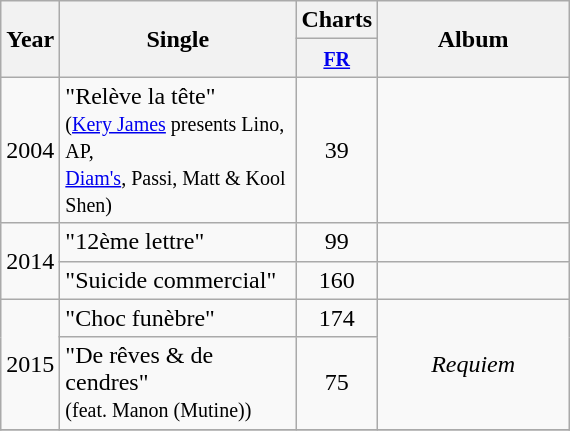<table class="wikitable">
<tr>
<th align="center" rowspan="2" width="10">Year</th>
<th align="left" rowspan="2" width="150">Single</th>
<th align="center" colspan="1">Charts</th>
<th align="left" rowspan="2" width="120">Album</th>
</tr>
<tr>
<th width="20"><small><a href='#'>FR</a></small><br></th>
</tr>
<tr>
<td>2004</td>
<td>"Relève la tête" <br><small>(<a href='#'>Kery James</a> presents Lino, AP,<br> <a href='#'>Diam's</a>, Passi, Matt & Kool Shen)</small></td>
<td align="center">39</td>
<td align="center"></td>
</tr>
<tr>
<td rowspan=2>2014</td>
<td>"12ème lettre"</td>
<td align="center">99</td>
<td align="center"></td>
</tr>
<tr>
<td>"Suicide commercial"</td>
<td align="center">160</td>
<td align="center"></td>
</tr>
<tr>
<td rowspan=2>2015</td>
<td>"Choc funèbre"</td>
<td align="center">174</td>
<td align="center" rowspan=2><em>Requiem</em></td>
</tr>
<tr>
<td>"De rêves & de cendres"<br><small>(feat. Manon (Mutine))</small></td>
<td align="center">75</td>
</tr>
<tr>
</tr>
</table>
